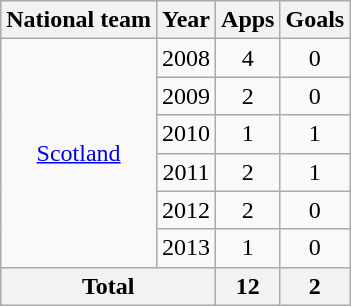<table class="wikitable" style="text-align:center">
<tr>
<th>National team</th>
<th>Year</th>
<th>Apps</th>
<th>Goals</th>
</tr>
<tr>
<td rowspan="6"><a href='#'>Scotland</a></td>
<td>2008</td>
<td>4</td>
<td>0</td>
</tr>
<tr>
<td>2009</td>
<td>2</td>
<td>0</td>
</tr>
<tr>
<td>2010</td>
<td>1</td>
<td>1</td>
</tr>
<tr>
<td>2011</td>
<td>2</td>
<td>1</td>
</tr>
<tr>
<td>2012</td>
<td>2</td>
<td>0</td>
</tr>
<tr>
<td>2013</td>
<td>1</td>
<td>0</td>
</tr>
<tr>
<th colspan="2">Total</th>
<th>12</th>
<th>2</th>
</tr>
</table>
